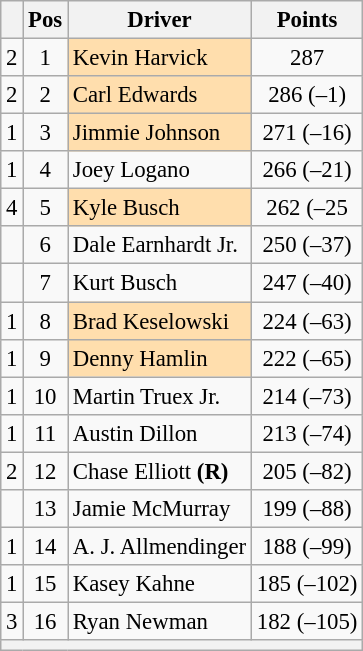<table class="wikitable" style="font-size: 95%;">
<tr>
<th></th>
<th>Pos</th>
<th>Driver</th>
<th>Points</th>
</tr>
<tr>
<td align="left"> 2</td>
<td style="text-align:center;">1</td>
<td style="background:#FFDEAD;">Kevin Harvick</td>
<td style="text-align:center;">287</td>
</tr>
<tr>
<td align="left"> 2</td>
<td style="text-align:center;">2</td>
<td style="background:#FFDEAD;">Carl Edwards</td>
<td style="text-align:center;">286 (–1)</td>
</tr>
<tr>
<td align="left"> 1</td>
<td style="text-align:center;">3</td>
<td style="background:#FFDEAD;">Jimmie Johnson</td>
<td style="text-align:center;">271 (–16)</td>
</tr>
<tr>
<td align="left"> 1</td>
<td style="text-align:center;">4</td>
<td>Joey Logano</td>
<td style="text-align:center;">266 (–21)</td>
</tr>
<tr>
<td align="left"> 4</td>
<td style="text-align:center;">5</td>
<td style="background:#FFDEAD;">Kyle Busch</td>
<td style="text-align:center;">262 (–25</td>
</tr>
<tr>
<td align="left"></td>
<td style="text-align:center;">6</td>
<td>Dale Earnhardt Jr.</td>
<td style="text-align:center;">250 (–37)</td>
</tr>
<tr>
<td align="left"></td>
<td style="text-align:center;">7</td>
<td>Kurt Busch</td>
<td style="text-align:center;">247 (–40)</td>
</tr>
<tr>
<td align="left"> 1</td>
<td style="text-align:center;">8</td>
<td style="background:#FFDEAD;">Brad Keselowski</td>
<td style="text-align:center;">224 (–63)</td>
</tr>
<tr>
<td align="left"> 1</td>
<td style="text-align:center;">9</td>
<td style="background:#FFDEAD;">Denny Hamlin</td>
<td style="text-align:center;">222 (–65)</td>
</tr>
<tr>
<td align="left"> 1</td>
<td style="text-align:center;">10</td>
<td>Martin Truex Jr.</td>
<td style="text-align:center;">214 (–73)</td>
</tr>
<tr>
<td align="left"> 1</td>
<td style="text-align:center;">11</td>
<td>Austin Dillon</td>
<td style="text-align:center;">213 (–74)</td>
</tr>
<tr>
<td align="left"> 2</td>
<td style="text-align:center;">12</td>
<td>Chase Elliott <strong>(R)</strong></td>
<td style="text-align:center;">205 (–82)</td>
</tr>
<tr>
<td align="left"></td>
<td style="text-align:center;">13</td>
<td>Jamie McMurray</td>
<td style="text-align:center;">199 (–88)</td>
</tr>
<tr>
<td align="left"> 1</td>
<td style="text-align:center;">14</td>
<td>A. J. Allmendinger</td>
<td style="text-align:center;">188 (–99)</td>
</tr>
<tr>
<td align="left"> 1</td>
<td style="text-align:center;">15</td>
<td>Kasey Kahne</td>
<td style="text-align:center;">185 (–102)</td>
</tr>
<tr>
<td align="left"> 3</td>
<td style="text-align:center;">16</td>
<td>Ryan Newman</td>
<td style="text-align:center;">182 (–105)</td>
</tr>
<tr class="sortbottom">
<th colspan="9"></th>
</tr>
</table>
